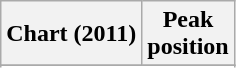<table class="wikitable sortable plainrowheaders">
<tr>
<th>Chart (2011)</th>
<th>Peak<br>position</th>
</tr>
<tr>
</tr>
<tr>
</tr>
<tr>
</tr>
</table>
